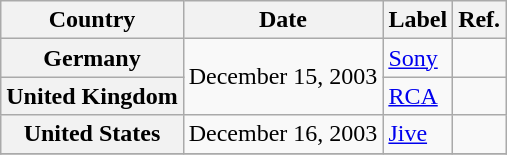<table class="wikitable plainrowheaders">
<tr>
<th scope="col">Country</th>
<th scope="col">Date</th>
<th scope="col">Label</th>
<th scope="col">Ref.</th>
</tr>
<tr>
<th scope="row">Germany</th>
<td rowspan="2">December 15, 2003</td>
<td><a href='#'>Sony</a></td>
<td></td>
</tr>
<tr>
<th scope="row">United Kingdom</th>
<td><a href='#'>RCA</a></td>
<td></td>
</tr>
<tr>
<th scope="row">United States</th>
<td>December 16, 2003</td>
<td><a href='#'>Jive</a></td>
<td></td>
</tr>
<tr>
</tr>
</table>
